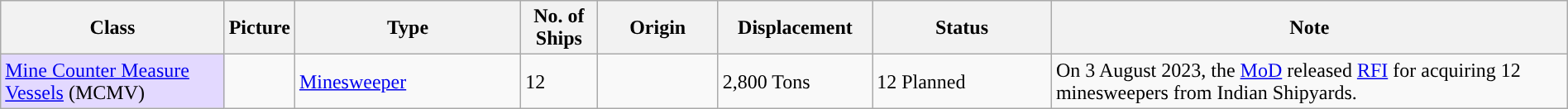<table class="wikitable" style="margin:auto; width:100%;">
<tr>
<th style="text-align:centre; width:15%;">Class</th>
<th style="text-align:centre; width:0%;">Picture</th>
<th style="text-align:centre; width:15%;">Type</th>
<th style="text-align:centre; width:5%;">No. of Ships</th>
<th style="text-align:centre; width:8%;">Origin</th>
<th style="text-align:centre; width:10%;">Displacement</th>
<th style="text-align:centre; width:12%;">Status</th>
<th style="text-align:centre; width:42%;">Note</th>
</tr>
<tr>
<td style="background: #e3d9ff"><a href='#'>Mine Counter Measure Vessels</a> (MCMV)</td>
<td></td>
<td><a href='#'>Minesweeper</a></td>
<td>12</td>
<td></td>
<td>2,800 Tons</td>
<td>12 Planned</td>
<td>On 3 August 2023, the <a href='#'>MoD</a> released <a href='#'>RFI</a> for acquiring 12 minesweepers from Indian Shipyards.</td>
</tr>
</table>
